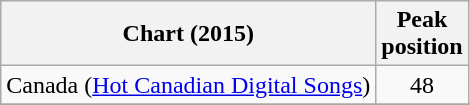<table class="wikitable sortable">
<tr>
<th>Chart (2015)</th>
<th>Peak<br>position</th>
</tr>
<tr>
<td>Canada (<a href='#'>Hot Canadian Digital Songs</a>)</td>
<td align="center">48</td>
</tr>
<tr>
</tr>
<tr>
</tr>
<tr>
</tr>
<tr>
</tr>
</table>
